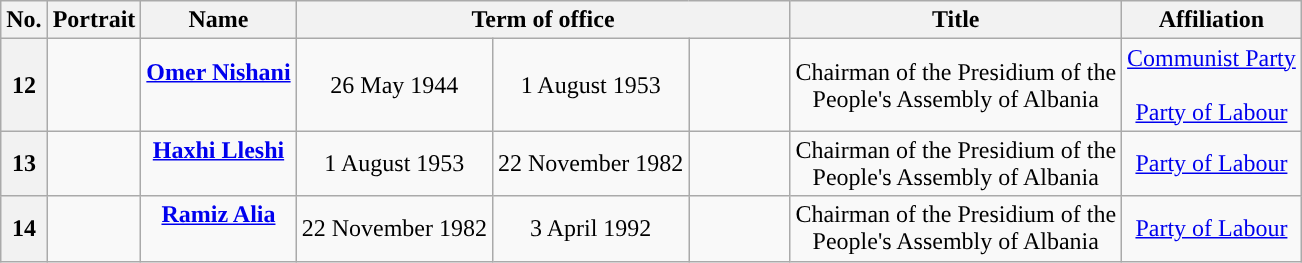<table class="wikitable" style="text-align:center;">
<tr>
<th>No.</th>
<th>Portrait</th>
<th>Name</th>
<th colspan="3">Term of office</th>
<th>Title</th>
<th>Affiliation</th>
</tr>
<tr>
<th style="background:">12</th>
<td></td>
<td><strong><a href='#'>Omer Nishani</a></strong><br><br></td>
<td>26 May 1944</td>
<td>1 August 1953</td>
<td width="60px"><em></em></td>
<td>Chairman of the Presidium of the<br>People's Assembly of Albania</td>
<td><a href='#'>Communist Party</a><br><br><a href='#'>Party of Labour</a></td>
</tr>
<tr>
<th style="background:">13</th>
<td></td>
<td><strong><a href='#'>Haxhi Lleshi</a></strong><br><br></td>
<td>1 August 1953</td>
<td>22 November 1982</td>
<td><em></em></td>
<td>Chairman of the Presidium of the<br>People's Assembly of Albania</td>
<td><a href='#'>Party of Labour</a></td>
</tr>
<tr>
<th style="background:">14</th>
<td></td>
<td><strong><a href='#'>Ramiz Alia</a></strong><br><br></td>
<td>22 November 1982</td>
<td>3 April 1992</td>
<td><em></em></td>
<td>Chairman of the Presidium of the<br>People's Assembly of Albania</td>
<td><a href='#'>Party of Labour</a></td>
</tr>
</table>
